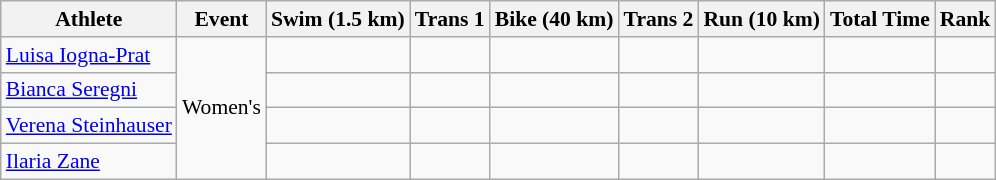<table class="wikitable" style="font-size:90%">
<tr>
<th>Athlete</th>
<th>Event</th>
<th>Swim (1.5 km)</th>
<th>Trans 1</th>
<th>Bike (40 km)</th>
<th>Trans 2</th>
<th>Run (10 km)</th>
<th>Total Time</th>
<th>Rank</th>
</tr>
<tr align=center>
<td align=left><a href='#'>Luisa Iogna-Prat</a></td>
<td align=left rowspan=4>Women's</td>
<td></td>
<td></td>
<td></td>
<td></td>
<td></td>
<td></td>
<td></td>
</tr>
<tr align=center>
<td align=left><a href='#'>Bianca Seregni</a></td>
<td></td>
<td></td>
<td></td>
<td></td>
<td></td>
<td></td>
<td></td>
</tr>
<tr align=center>
<td align=left><a href='#'>Verena Steinhauser</a></td>
<td></td>
<td></td>
<td></td>
<td></td>
<td></td>
<td></td>
<td></td>
</tr>
<tr align=center>
<td align=left><a href='#'>Ilaria Zane</a></td>
<td></td>
<td></td>
<td></td>
<td></td>
<td></td>
<td></td>
<td></td>
</tr>
</table>
